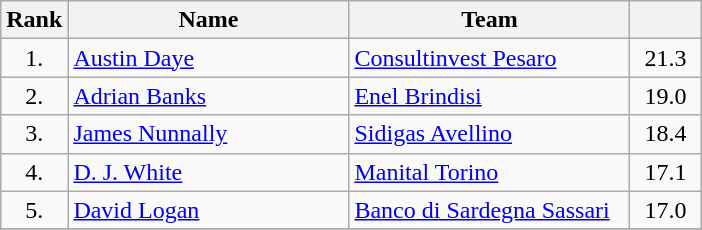<table class="wikitable" style="text-align: center;">
<tr>
<th>Rank</th>
<th width=180>Name</th>
<th width=180>Team</th>
<th width=40></th>
</tr>
<tr>
<td>1.</td>
<td align="left"> <a href='#'>Austin Daye</a></td>
<td style="text-align:left;"><a href='#'>Consultinvest Pesaro</a></td>
<td>21.3</td>
</tr>
<tr>
<td>2.</td>
<td align="left"> <a href='#'>Adrian Banks</a></td>
<td style="text-align:left;"><a href='#'>Enel Brindisi</a></td>
<td>19.0</td>
</tr>
<tr>
<td>3.</td>
<td align="left"> <a href='#'>James Nunnally</a></td>
<td style="text-align:left;"><a href='#'>Sidigas Avellino</a></td>
<td>18.4</td>
</tr>
<tr>
<td>4.</td>
<td align="left"> <a href='#'>D. J. White</a></td>
<td style="text-align:left;"><a href='#'>Manital Torino</a></td>
<td>17.1</td>
</tr>
<tr>
<td>5.</td>
<td align="left"> <a href='#'>David Logan</a></td>
<td style="text-align:left;"><a href='#'>Banco di Sardegna Sassari</a></td>
<td>17.0</td>
</tr>
<tr>
</tr>
</table>
